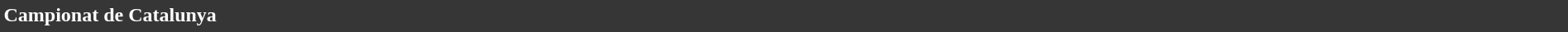<table style="width: 100%; background:#363636; color:white;">
<tr>
<td><strong>Campionat de Catalunya</strong></td>
</tr>
<tr>
</tr>
</table>
